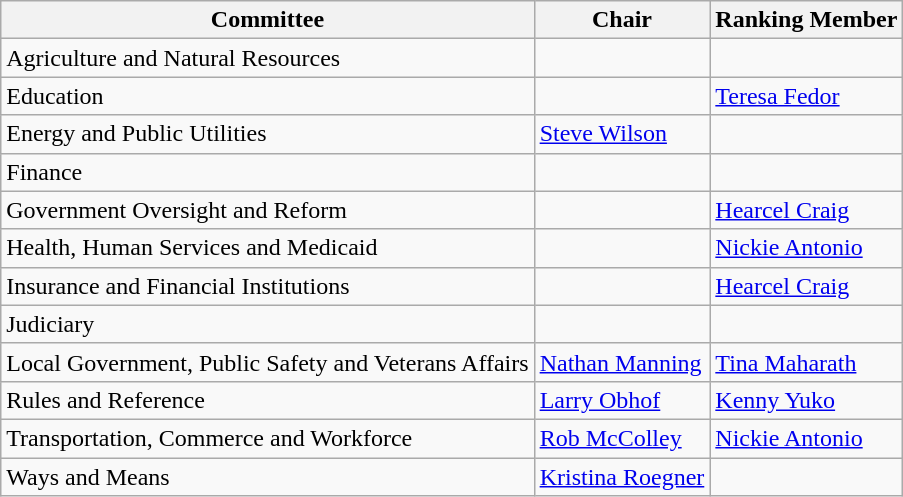<table class="wikitable">
<tr>
<th>Committee</th>
<th>Chair</th>
<th>Ranking Member</th>
</tr>
<tr>
<td>Agriculture and Natural Resources</td>
<td></td>
<td></td>
</tr>
<tr>
<td>Education</td>
<td></td>
<td><a href='#'>Teresa Fedor</a></td>
</tr>
<tr>
<td>Energy and Public Utilities</td>
<td><a href='#'>Steve Wilson</a></td>
<td></td>
</tr>
<tr>
<td>Finance</td>
<td></td>
<td></td>
</tr>
<tr>
<td>Government Oversight and Reform</td>
<td></td>
<td><a href='#'>Hearcel Craig</a></td>
</tr>
<tr>
<td>Health, Human Services and Medicaid</td>
<td></td>
<td><a href='#'>Nickie Antonio</a></td>
</tr>
<tr>
<td>Insurance and Financial Institutions</td>
<td></td>
<td><a href='#'>Hearcel Craig</a></td>
</tr>
<tr>
<td>Judiciary</td>
<td></td>
<td></td>
</tr>
<tr>
<td>Local Government, Public Safety and Veterans Affairs</td>
<td><a href='#'>Nathan Manning</a></td>
<td><a href='#'>Tina Maharath</a></td>
</tr>
<tr>
<td>Rules and Reference</td>
<td><a href='#'>Larry Obhof</a></td>
<td><a href='#'>Kenny Yuko</a></td>
</tr>
<tr>
<td>Transportation, Commerce and Workforce</td>
<td><a href='#'>Rob McColley</a></td>
<td><a href='#'>Nickie Antonio</a></td>
</tr>
<tr>
<td>Ways and Means</td>
<td><a href='#'>Kristina Roegner</a></td>
<td></td>
</tr>
</table>
